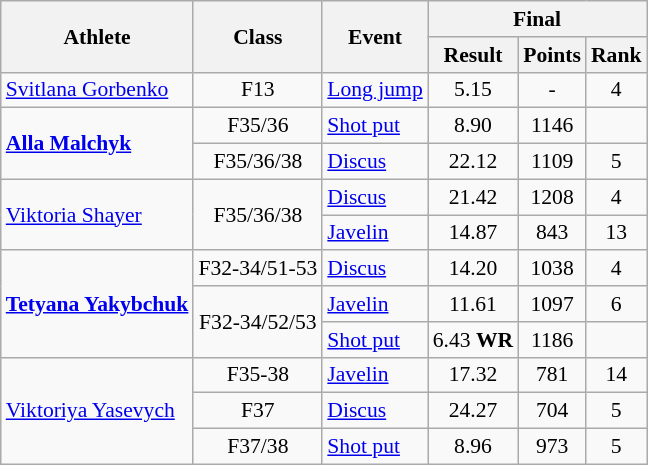<table class=wikitable style="font-size:90%">
<tr>
<th rowspan="2">Athlete</th>
<th rowspan="2">Class</th>
<th rowspan="2">Event</th>
<th colspan="3">Final</th>
</tr>
<tr>
<th>Result</th>
<th>Points</th>
<th>Rank</th>
</tr>
<tr>
<td><a href='#'>Svitlana Gorbenko</a></td>
<td style="text-align:center;">F13</td>
<td><a href='#'>Long jump</a></td>
<td style="text-align:center;">5.15</td>
<td style="text-align:center;">-</td>
<td style="text-align:center;">4</td>
</tr>
<tr>
<td rowspan="2"><strong><a href='#'>Alla Malchyk</a></strong></td>
<td style="text-align:center;">F35/36</td>
<td><a href='#'>Shot put</a></td>
<td style="text-align:center;">8.90</td>
<td style="text-align:center;">1146</td>
<td style="text-align:center;"></td>
</tr>
<tr>
<td style="text-align:center;">F35/36/38</td>
<td><a href='#'>Discus</a></td>
<td style="text-align:center;">22.12</td>
<td style="text-align:center;">1109</td>
<td style="text-align:center;">5</td>
</tr>
<tr>
<td rowspan="2"><a href='#'>Viktoria Shayer</a></td>
<td rowspan="2" style="text-align:center;">F35/36/38</td>
<td><a href='#'>Discus</a></td>
<td style="text-align:center;">21.42</td>
<td style="text-align:center;">1208</td>
<td style="text-align:center;">4</td>
</tr>
<tr>
<td><a href='#'>Javelin</a></td>
<td style="text-align:center;">14.87</td>
<td style="text-align:center;">843</td>
<td style="text-align:center;">13</td>
</tr>
<tr>
<td rowspan="3"><strong><a href='#'>Tetyana Yakybchuk</a></strong></td>
<td style="text-align:center;">F32-34/51-53</td>
<td><a href='#'>Discus</a></td>
<td style="text-align:center;">14.20</td>
<td style="text-align:center;">1038</td>
<td style="text-align:center;">4</td>
</tr>
<tr>
<td rowspan="2" style="text-align:center;">F32-34/52/53</td>
<td><a href='#'>Javelin</a></td>
<td style="text-align:center;">11.61</td>
<td style="text-align:center;">1097</td>
<td style="text-align:center;">6</td>
</tr>
<tr>
<td><a href='#'>Shot put</a></td>
<td style="text-align:center;">6.43 <strong>WR</strong></td>
<td style="text-align:center;">1186</td>
<td style="text-align:center;"></td>
</tr>
<tr>
<td rowspan="3"><a href='#'>Viktoriya Yasevych</a></td>
<td style="text-align:center;">F35-38</td>
<td><a href='#'>Javelin</a></td>
<td style="text-align:center;">17.32</td>
<td style="text-align:center;">781</td>
<td style="text-align:center;">14</td>
</tr>
<tr>
<td style="text-align:center;">F37</td>
<td><a href='#'>Discus</a></td>
<td style="text-align:center;">24.27</td>
<td style="text-align:center;">704</td>
<td style="text-align:center;">5</td>
</tr>
<tr>
<td style="text-align:center;">F37/38</td>
<td><a href='#'>Shot put</a></td>
<td style="text-align:center;">8.96</td>
<td style="text-align:center;">973</td>
<td style="text-align:center;">5</td>
</tr>
</table>
